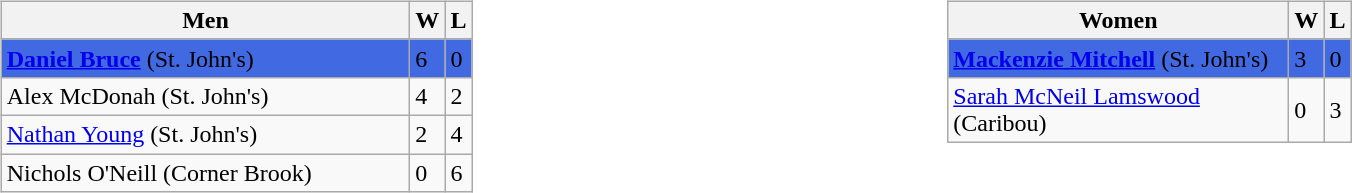<table>
<tr>
<td valign=top width=20%><br><table class=wikitable>
<tr>
<th width=265>Men</th>
<th>W</th>
<th>L</th>
</tr>
<tr bgcolor=#4169E1>
<td><strong><a href='#'>Daniel Bruce</a></strong> (St. John's)</td>
<td>6</td>
<td>0</td>
</tr>
<tr>
<td>Alex McDonah (St. John's)</td>
<td>4</td>
<td>2</td>
</tr>
<tr>
<td><a href='#'>Nathan Young</a> (St. John's)</td>
<td>2</td>
<td>4</td>
</tr>
<tr>
<td>Nichols O'Neill (Corner Brook)</td>
<td>0</td>
<td>6</td>
</tr>
</table>
</td>
<td valign=top width=20%><br><table class=wikitable>
<tr>
<th width=220>Women</th>
<th>W</th>
<th>L</th>
</tr>
<tr bgcolor=#4169E1>
<td><strong><a href='#'>Mackenzie Mitchell</a></strong> (St. John's)</td>
<td>3</td>
<td>0</td>
</tr>
<tr>
<td><a href='#'>Sarah McNeil Lamswood</a> (Caribou)</td>
<td>0</td>
<td>3</td>
</tr>
</table>
</td>
</tr>
</table>
